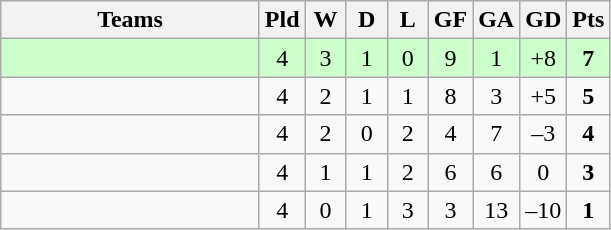<table class="wikitable" style="text-align: center;">
<tr>
<th width=165>Teams</th>
<th width=20>Pld</th>
<th width=20>W</th>
<th width=20>D</th>
<th width=20>L</th>
<th width=20>GF</th>
<th width=20>GA</th>
<th width=20>GD</th>
<th width=20>Pts</th>
</tr>
<tr align=center style="background:#ccffcc;">
<td style="text-align:left;"></td>
<td>4</td>
<td>3</td>
<td>1</td>
<td>0</td>
<td>9</td>
<td>1</td>
<td>+8</td>
<td><strong>7</strong></td>
</tr>
<tr align=center>
<td style="text-align:left;"></td>
<td>4</td>
<td>2</td>
<td>1</td>
<td>1</td>
<td>8</td>
<td>3</td>
<td>+5</td>
<td><strong>5</strong></td>
</tr>
<tr align=center>
<td style="text-align:left;"></td>
<td>4</td>
<td>2</td>
<td>0</td>
<td>2</td>
<td>4</td>
<td>7</td>
<td>–3</td>
<td><strong>4</strong></td>
</tr>
<tr align=center>
<td style="text-align:left;"></td>
<td>4</td>
<td>1</td>
<td>1</td>
<td>2</td>
<td>6</td>
<td>6</td>
<td>0</td>
<td><strong>3</strong></td>
</tr>
<tr align=center>
<td style="text-align:left;"></td>
<td>4</td>
<td>0</td>
<td>1</td>
<td>3</td>
<td>3</td>
<td>13</td>
<td>–10</td>
<td><strong>1</strong></td>
</tr>
</table>
